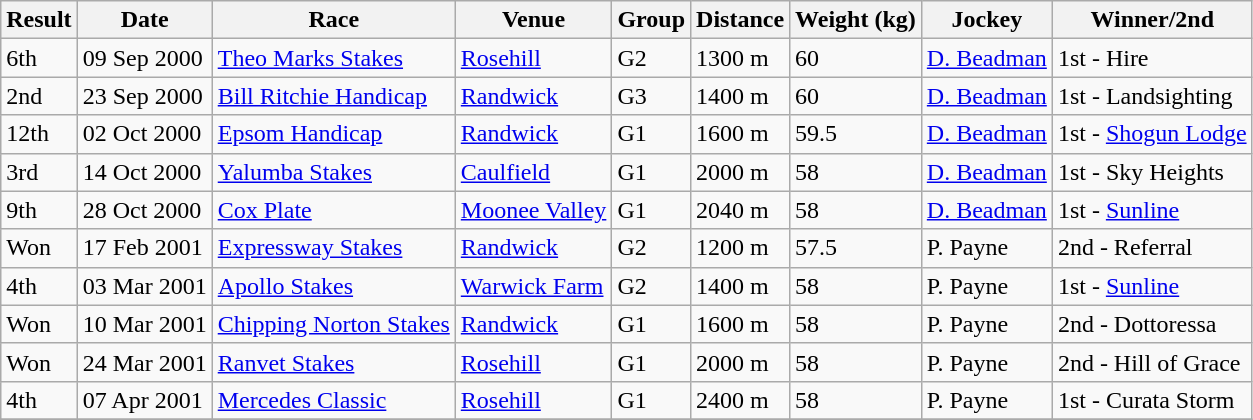<table class="wikitable">
<tr>
<th>Result</th>
<th>Date</th>
<th>Race</th>
<th>Venue</th>
<th>Group</th>
<th>Distance</th>
<th>Weight (kg)</th>
<th>Jockey</th>
<th>Winner/2nd</th>
</tr>
<tr>
<td>6th</td>
<td>09 Sep 2000</td>
<td><a href='#'>Theo Marks Stakes</a></td>
<td><a href='#'>Rosehill</a></td>
<td>G2</td>
<td>1300 m</td>
<td>60</td>
<td><a href='#'>D. Beadman</a></td>
<td>1st - Hire</td>
</tr>
<tr>
<td>2nd</td>
<td>23 Sep 2000</td>
<td><a href='#'>Bill Ritchie Handicap</a></td>
<td><a href='#'>Randwick</a></td>
<td>G3</td>
<td>1400 m</td>
<td>60</td>
<td><a href='#'>D. Beadman</a></td>
<td>1st - Landsighting</td>
</tr>
<tr>
<td>12th</td>
<td>02 Oct 2000</td>
<td><a href='#'>Epsom Handicap</a></td>
<td><a href='#'>Randwick</a></td>
<td>G1</td>
<td>1600 m</td>
<td>59.5</td>
<td><a href='#'>D. Beadman</a></td>
<td>1st - <a href='#'>Shogun Lodge</a></td>
</tr>
<tr>
<td>3rd</td>
<td>14 Oct 2000</td>
<td><a href='#'>Yalumba Stakes</a></td>
<td><a href='#'>Caulfield</a></td>
<td>G1</td>
<td>2000 m</td>
<td>58</td>
<td><a href='#'>D. Beadman</a></td>
<td>1st - Sky Heights</td>
</tr>
<tr>
<td>9th</td>
<td>28 Oct 2000</td>
<td><a href='#'>Cox Plate</a></td>
<td><a href='#'>Moonee Valley</a></td>
<td>G1</td>
<td>2040 m</td>
<td>58</td>
<td><a href='#'>D. Beadman</a></td>
<td>1st - <a href='#'>Sunline</a></td>
</tr>
<tr>
<td>Won</td>
<td>17 Feb 2001</td>
<td><a href='#'>Expressway Stakes</a></td>
<td><a href='#'>Randwick</a></td>
<td>G2</td>
<td>1200 m</td>
<td>57.5</td>
<td>P. Payne</td>
<td>2nd - Referral</td>
</tr>
<tr>
<td>4th</td>
<td>03 Mar 2001</td>
<td><a href='#'>Apollo Stakes</a></td>
<td><a href='#'>Warwick Farm</a></td>
<td>G2</td>
<td>1400 m</td>
<td>58</td>
<td>P. Payne</td>
<td>1st - <a href='#'>Sunline</a></td>
</tr>
<tr>
<td>Won</td>
<td>10 Mar 2001</td>
<td><a href='#'>Chipping Norton Stakes</a></td>
<td><a href='#'>Randwick</a></td>
<td>G1</td>
<td>1600 m</td>
<td>58</td>
<td>P. Payne</td>
<td>2nd - Dottoressa</td>
</tr>
<tr>
<td>Won</td>
<td>24 Mar 2001</td>
<td><a href='#'>Ranvet Stakes</a></td>
<td><a href='#'>Rosehill</a></td>
<td>G1</td>
<td>2000 m</td>
<td>58</td>
<td>P. Payne</td>
<td>2nd - Hill of Grace</td>
</tr>
<tr>
<td>4th</td>
<td>07 Apr 2001</td>
<td><a href='#'>Mercedes Classic</a></td>
<td><a href='#'>Rosehill</a></td>
<td>G1</td>
<td>2400 m</td>
<td>58</td>
<td>P. Payne</td>
<td>1st - Curata Storm</td>
</tr>
<tr>
</tr>
</table>
